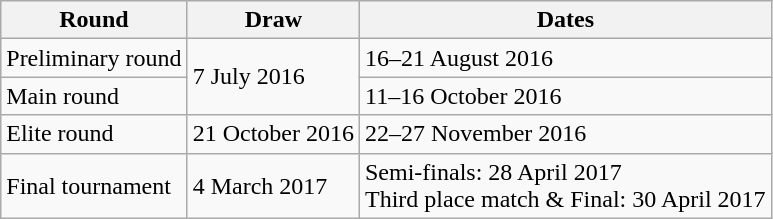<table class="wikitable">
<tr>
<th>Round</th>
<th>Draw</th>
<th>Dates</th>
</tr>
<tr>
<td>Preliminary round</td>
<td rowspan=2>7 July 2016</td>
<td>16–21 August 2016</td>
</tr>
<tr>
<td>Main round</td>
<td>11–16 October 2016</td>
</tr>
<tr>
<td>Elite round</td>
<td>21 October 2016</td>
<td>22–27 November 2016</td>
</tr>
<tr>
<td>Final tournament</td>
<td>4 March 2017</td>
<td>Semi-finals: 28 April 2017<br>Third place match & Final: 30 April 2017</td>
</tr>
</table>
